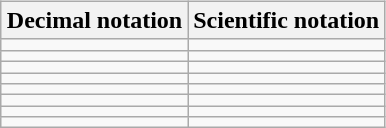<table class="wikitable" style="float:right; margin:5px;">
<tr>
<th>Decimal notation</th>
<th>Scientific notation</th>
</tr>
<tr>
<td></td>
<td></td>
</tr>
<tr>
<td></td>
<td></td>
</tr>
<tr>
<td></td>
<td></td>
</tr>
<tr>
<td></td>
<td></td>
</tr>
<tr>
<td></td>
<td></td>
</tr>
<tr>
<td></td>
<td></td>
</tr>
<tr>
<td></td>
<td></td>
</tr>
<tr>
<td></td>
<td></td>
</tr>
</table>
